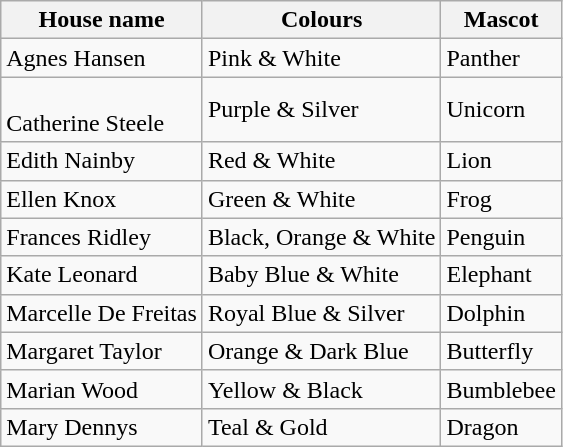<table class="wikitable" border="1">
<tr>
<th>House name</th>
<th>Colours</th>
<th>Mascot</th>
</tr>
<tr>
<td>Agnes Hansen</td>
<td>Pink & White</td>
<td>Panther</td>
</tr>
<tr>
<td><br>Catherine Steele</td>
<td>Purple & Silver</td>
<td>Unicorn</td>
</tr>
<tr>
<td>Edith Nainby</td>
<td>Red & White</td>
<td>Lion</td>
</tr>
<tr>
<td>Ellen Knox</td>
<td>Green & White</td>
<td>Frog</td>
</tr>
<tr>
<td>Frances Ridley</td>
<td>Black, Orange & White</td>
<td>Penguin</td>
</tr>
<tr>
<td>Kate Leonard</td>
<td>Baby Blue & White</td>
<td>Elephant</td>
</tr>
<tr>
<td>Marcelle De Freitas</td>
<td>Royal Blue & Silver</td>
<td>Dolphin</td>
</tr>
<tr>
<td>Margaret Taylor</td>
<td>Orange & Dark Blue</td>
<td>Butterfly</td>
</tr>
<tr>
<td>Marian Wood</td>
<td>Yellow & Black</td>
<td>Bumblebee</td>
</tr>
<tr>
<td>Mary Dennys</td>
<td>Teal & Gold</td>
<td>Dragon</td>
</tr>
</table>
